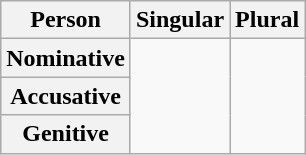<table class="wikitable">
<tr>
<th>Person</th>
<th>Singular</th>
<th>Plural</th>
</tr>
<tr>
<th>Nominative</th>
<td rowspan=3> <em></em></td>
<td rowspan=3> <em></em></td>
</tr>
<tr>
<th>Accusative</th>
</tr>
<tr>
<th>Genitive</th>
</tr>
</table>
